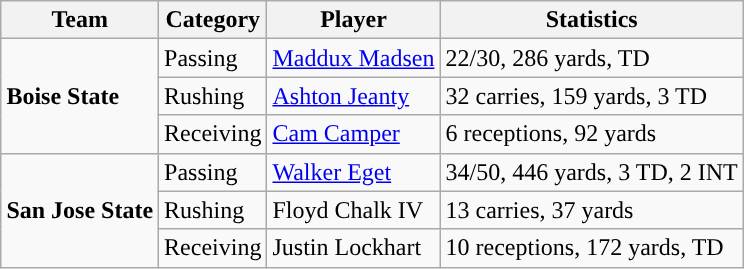<table class="wikitable" style="float: right;">
<tr>
<th>Team</th>
<th>Category</th>
<th>Player</th>
<th>Statistics</th>
</tr>
<tr>
<td rowspan=3><strong>Boise State</strong></td>
<td>Passing</td>
<td><a href='#'>Maddux Madsen</a></td>
<td>22/30, 286 yards, TD</td>
</tr>
<tr>
<td>Rushing</td>
<td><a href='#'>Ashton Jeanty</a></td>
<td>32 carries, 159 yards, 3 TD</td>
</tr>
<tr>
<td>Receiving</td>
<td><a href='#'>Cam Camper</a></td>
<td>6 receptions, 92 yards</td>
</tr>
<tr>
<td rowspan=3><strong>San Jose State</strong></td>
<td>Passing</td>
<td><a href='#'>Walker Eget</a></td>
<td>34/50, 446 yards, 3 TD, 2 INT</td>
</tr>
<tr>
<td>Rushing</td>
<td>Floyd Chalk IV</td>
<td>13 carries, 37 yards</td>
</tr>
<tr>
<td>Receiving</td>
<td>Justin Lockhart</td>
<td>10 receptions, 172 yards, TD</td>
</tr>
</table>
